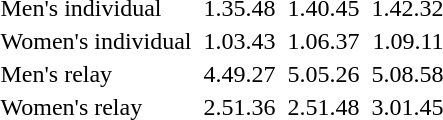<table>
<tr style="vertical-align:top;">
<td>Men's individual</td>
<td></td>
<td style="text-align:right;">1.35.48</td>
<td></td>
<td style="text-align:right;">1.40.45</td>
<td></td>
<td style="text-align:right;">1.42.32</td>
</tr>
<tr style="vertical-align:top;">
<td>Women's individual</td>
<td></td>
<td style="text-align:right;">1.03.43</td>
<td></td>
<td style="text-align:right;">1.06.37</td>
<td></td>
<td style="text-align:right;">1.09.11</td>
</tr>
<tr style="vertical-align:top;">
<td>Men's relay</td>
<td></td>
<td style="text-align:right;">4.49.27</td>
<td></td>
<td style="text-align:right;">5.05.26</td>
<td></td>
<td style="text-align:right;">5.08.58</td>
</tr>
<tr style="vertical-align:top;">
<td>Women's relay</td>
<td></td>
<td style="text-align:right;">2.51.36</td>
<td></td>
<td style="text-align:right;">2.51.48</td>
<td></td>
<td style="text-align:right;">3.01.45</td>
</tr>
</table>
